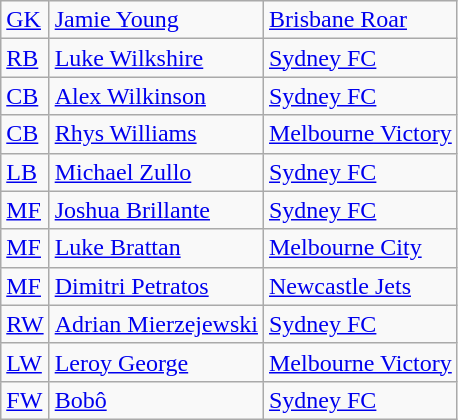<table class="wikitable">
<tr>
<td><a href='#'>GK</a></td>
<td> <a href='#'>Jamie Young</a></td>
<td><a href='#'>Brisbane Roar</a></td>
</tr>
<tr>
<td><a href='#'>RB</a></td>
<td> <a href='#'>Luke Wilkshire</a></td>
<td><a href='#'>Sydney FC</a></td>
</tr>
<tr>
<td><a href='#'>CB</a></td>
<td> <a href='#'>Alex Wilkinson</a></td>
<td><a href='#'>Sydney FC</a></td>
</tr>
<tr>
<td><a href='#'>CB</a></td>
<td> <a href='#'>Rhys Williams</a></td>
<td><a href='#'>Melbourne Victory</a></td>
</tr>
<tr>
<td><a href='#'>LB</a></td>
<td> <a href='#'>Michael Zullo</a></td>
<td><a href='#'>Sydney FC</a></td>
</tr>
<tr>
<td><a href='#'>MF</a></td>
<td> <a href='#'>Joshua Brillante</a></td>
<td><a href='#'>Sydney FC</a></td>
</tr>
<tr>
<td><a href='#'>MF</a></td>
<td> <a href='#'>Luke Brattan</a></td>
<td><a href='#'>Melbourne City</a></td>
</tr>
<tr>
<td><a href='#'>MF</a></td>
<td> <a href='#'>Dimitri Petratos</a></td>
<td><a href='#'>Newcastle Jets</a></td>
</tr>
<tr>
<td><a href='#'>RW</a></td>
<td> <a href='#'>Adrian Mierzejewski</a></td>
<td><a href='#'>Sydney FC</a></td>
</tr>
<tr>
<td><a href='#'>LW</a></td>
<td> <a href='#'>Leroy George</a></td>
<td><a href='#'>Melbourne Victory</a></td>
</tr>
<tr>
<td><a href='#'>FW</a></td>
<td> <a href='#'>Bobô</a></td>
<td><a href='#'>Sydney FC</a></td>
</tr>
</table>
